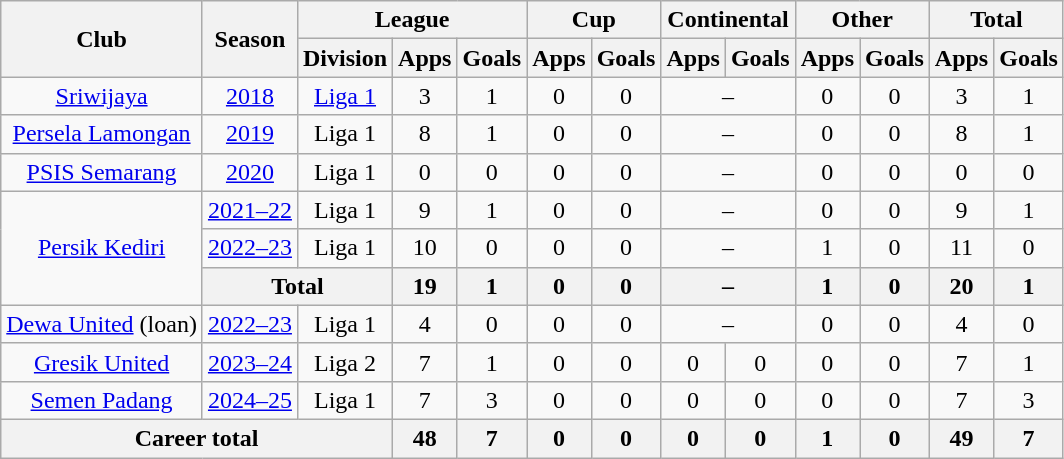<table class="wikitable" style="text-align:center">
<tr>
<th rowspan="2">Club</th>
<th rowspan="2">Season</th>
<th colspan="3">League</th>
<th colspan="2">Cup</th>
<th colspan="2">Continental</th>
<th colspan="2">Other</th>
<th colspan="2">Total</th>
</tr>
<tr>
<th>Division</th>
<th>Apps</th>
<th>Goals</th>
<th>Apps</th>
<th>Goals</th>
<th>Apps</th>
<th>Goals</th>
<th>Apps</th>
<th>Goals</th>
<th>Apps</th>
<th>Goals</th>
</tr>
<tr>
<td rowspan="1"><a href='#'>Sriwijaya</a></td>
<td><a href='#'>2018</a></td>
<td><a href='#'>Liga 1</a></td>
<td>3</td>
<td>1</td>
<td>0</td>
<td>0</td>
<td colspan="2">–</td>
<td>0</td>
<td>0</td>
<td>3</td>
<td>1</td>
</tr>
<tr>
<td rowspan="1"><a href='#'>Persela Lamongan</a></td>
<td><a href='#'>2019</a></td>
<td>Liga 1</td>
<td>8</td>
<td>1</td>
<td>0</td>
<td>0</td>
<td colspan="2">–</td>
<td>0</td>
<td>0</td>
<td>8</td>
<td>1</td>
</tr>
<tr>
<td><a href='#'>PSIS Semarang</a></td>
<td><a href='#'>2020</a></td>
<td>Liga 1</td>
<td>0</td>
<td>0</td>
<td>0</td>
<td>0</td>
<td colspan="2">–</td>
<td>0</td>
<td>0</td>
<td>0</td>
<td>0</td>
</tr>
<tr>
<td rowspan="3"><a href='#'>Persik Kediri</a></td>
<td><a href='#'>2021–22</a></td>
<td>Liga 1</td>
<td>9</td>
<td>1</td>
<td>0</td>
<td>0</td>
<td colspan="2">–</td>
<td>0</td>
<td>0</td>
<td>9</td>
<td>1</td>
</tr>
<tr>
<td><a href='#'>2022–23</a></td>
<td rowspan="1" valign="center">Liga 1</td>
<td>10</td>
<td>0</td>
<td>0</td>
<td>0</td>
<td colspan=2>–</td>
<td>1</td>
<td>0</td>
<td>11</td>
<td>0</td>
</tr>
<tr>
<th colspan="2">Total</th>
<th>19</th>
<th>1</th>
<th>0</th>
<th>0</th>
<th colspan="2">–</th>
<th>1</th>
<th>0</th>
<th>20</th>
<th>1</th>
</tr>
<tr>
<td><a href='#'>Dewa United</a> (loan)</td>
<td><a href='#'>2022–23</a></td>
<td>Liga 1</td>
<td>4</td>
<td>0</td>
<td>0</td>
<td>0</td>
<td colspan="2">–</td>
<td>0</td>
<td>0</td>
<td>4</td>
<td>0</td>
</tr>
<tr>
<td><a href='#'>Gresik United</a></td>
<td><a href='#'>2023–24</a></td>
<td>Liga 2</td>
<td>7</td>
<td>1</td>
<td>0</td>
<td>0</td>
<td>0</td>
<td>0</td>
<td>0</td>
<td>0</td>
<td>7</td>
<td>1</td>
</tr>
<tr>
<td><a href='#'>Semen Padang</a></td>
<td><a href='#'>2024–25</a></td>
<td>Liga 1</td>
<td>7</td>
<td>3</td>
<td>0</td>
<td>0</td>
<td>0</td>
<td>0</td>
<td>0</td>
<td>0</td>
<td>7</td>
<td>3</td>
</tr>
<tr>
<th colspan="3">Career total</th>
<th>48</th>
<th>7</th>
<th>0</th>
<th>0</th>
<th>0</th>
<th>0</th>
<th>1</th>
<th>0</th>
<th>49</th>
<th>7</th>
</tr>
</table>
